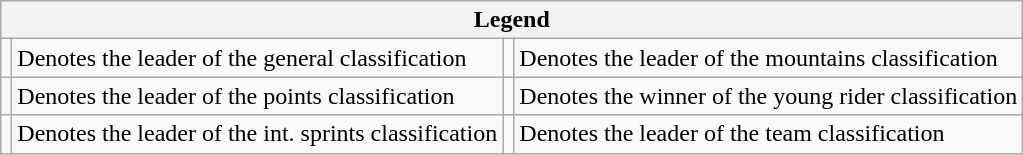<table class="wikitable noresize">
<tr>
<th colspan="4">Legend</th>
</tr>
<tr>
<td></td>
<td>Denotes the leader of the general classification</td>
<td></td>
<td>Denotes the leader of the mountains classification</td>
</tr>
<tr>
<td></td>
<td>Denotes the leader of the points classification</td>
<td></td>
<td>Denotes the winner of the young rider classification</td>
</tr>
<tr>
<td></td>
<td>Denotes the leader of the int. sprints classification</td>
<td></td>
<td>Denotes the leader of the team classification</td>
</tr>
</table>
